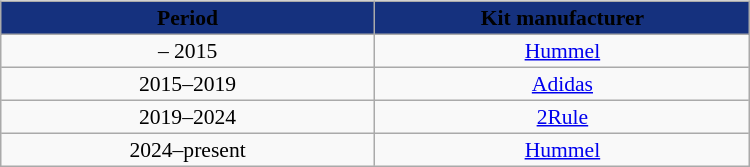<table width=50% align="left">
<tr>
<td valign=top width=60%><br><table align=center border=1 width=80% cellpadding="2" cellspacing="0" style="background: #f9f9f9; border: 1px #aaa solid; border-collapse: collapse; font-size: 90%; text-align: center">
<tr align=center bgcolor=#15317E style=“color:black;">
<th width=50%><span>Period</span></th>
<th width=50%><span>Kit manufacturer</span></th>
</tr>
<tr>
<td align=center> – 2015</td>
<td> <a href='#'>Hummel</a></td>
</tr>
<tr>
<td align=center>2015–2019</td>
<td> <a href='#'>Adidas</a></td>
</tr>
<tr>
<td align=center>2019–2024</td>
<td> <a href='#'>2Rule</a></td>
</tr>
<tr>
<td align=center>2024–present</td>
<td> <a href='#'>Hummel</a></td>
</tr>
</table>
</td>
</tr>
</table>
